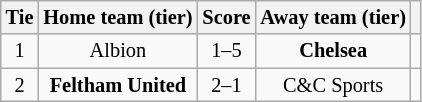<table class="wikitable" style="text-align:center; font-size:85%">
<tr>
<th>Tie</th>
<th>Home team (tier)</th>
<th>Score</th>
<th>Away team (tier)</th>
<th></th>
</tr>
<tr>
<td align="center">1</td>
<td>Albion</td>
<td align="center">1–5</td>
<td><strong>Chelsea</strong></td>
<td></td>
</tr>
<tr>
<td align="center">2</td>
<td><strong>Feltham United</strong></td>
<td align="center">2–1</td>
<td>C&C Sports</td>
<td></td>
</tr>
</table>
